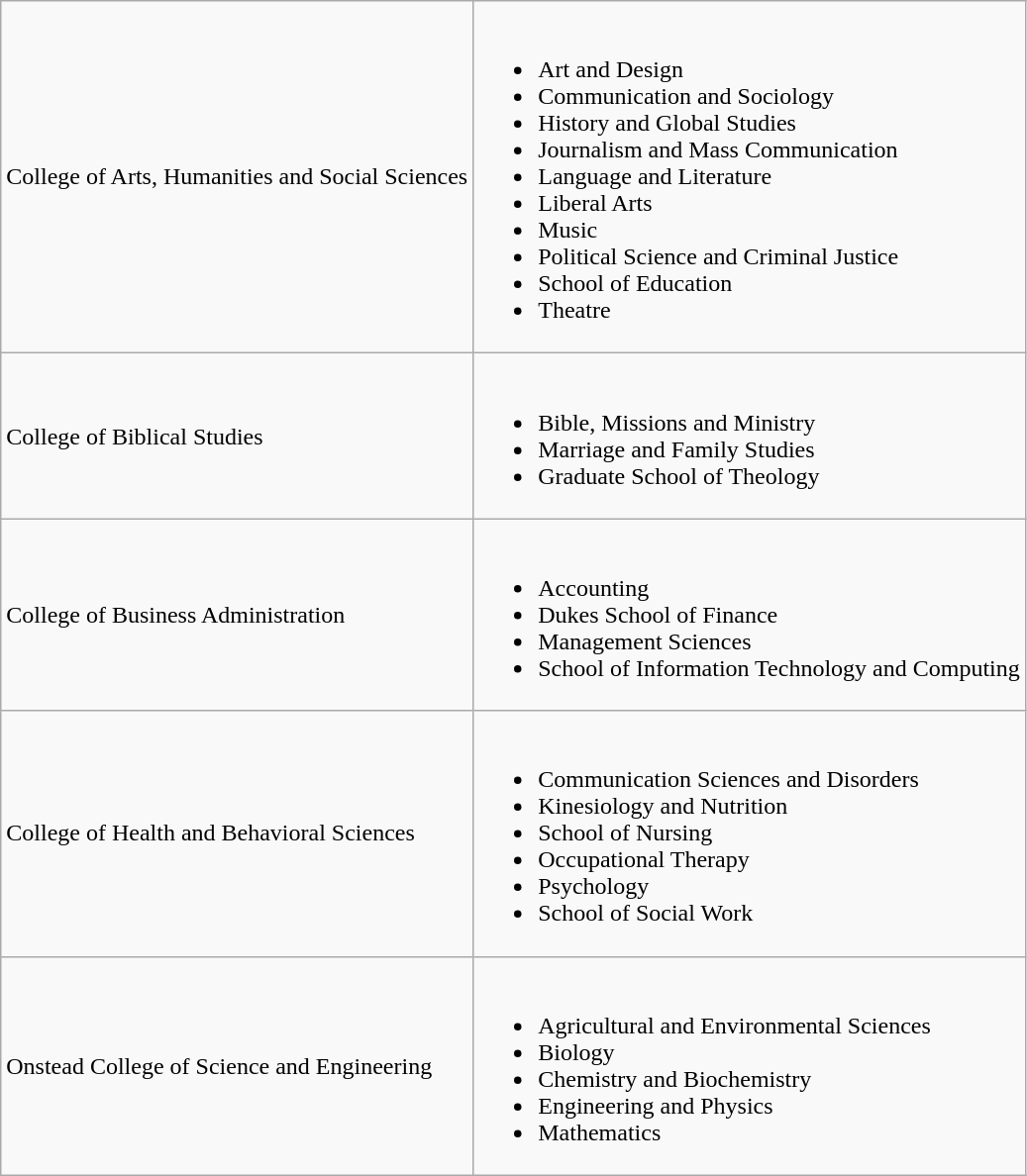<table class="wikitable">
<tr>
<td>College of Arts, Humanities and Social Sciences</td>
<td><br><ul><li>Art and Design</li><li>Communication and Sociology</li><li>History and Global Studies</li><li>Journalism and Mass Communication</li><li>Language and Literature</li><li>Liberal Arts</li><li>Music</li><li>Political Science and Criminal Justice</li><li>School of Education</li><li>Theatre</li></ul></td>
</tr>
<tr>
<td>College of Biblical Studies</td>
<td><br><ul><li>Bible, Missions and Ministry</li><li>Marriage and Family Studies</li><li>Graduate School of Theology</li></ul></td>
</tr>
<tr>
<td>College of Business Administration</td>
<td><br><ul><li>Accounting</li><li>Dukes School of Finance</li><li>Management Sciences</li><li>School of Information Technology and Computing</li></ul></td>
</tr>
<tr>
<td>College of Health and Behavioral Sciences</td>
<td><br><ul><li>Communication Sciences and Disorders</li><li>Kinesiology and Nutrition</li><li>School of Nursing</li><li>Occupational Therapy</li><li>Psychology</li><li>School of Social Work</li></ul></td>
</tr>
<tr>
<td>Onstead College of Science and Engineering</td>
<td><br><ul><li>Agricultural and Environmental Sciences</li><li>Biology</li><li>Chemistry and Biochemistry</li><li>Engineering and Physics</li><li>Mathematics</li></ul></td>
</tr>
</table>
